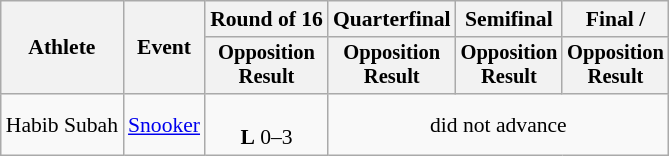<table class=wikitable style=font-size:90%;text-align:center>
<tr>
<th rowspan=2>Athlete</th>
<th rowspan=2>Event</th>
<th>Round of 16</th>
<th>Quarterfinal</th>
<th>Semifinal</th>
<th>Final / </th>
</tr>
<tr style=font-size:95%>
<th>Opposition<br>Result</th>
<th>Opposition<br>Result</th>
<th>Opposition<br>Result</th>
<th>Opposition<br>Result</th>
</tr>
<tr>
<td align=left>Habib Subah</td>
<td align=left><a href='#'>Snooker</a></td>
<td><br><strong>L</strong> 0–3</td>
<td colspan=4>did not advance</td>
</tr>
</table>
